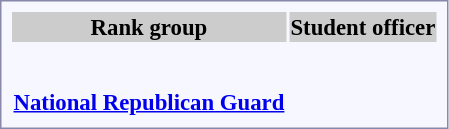<table style="border:1px solid #8888aa; background-color:#f7f8ff; padding:5px; font-size:95%; margin: 0px 12px 12px 0px; text-align:center;">
<tr bgcolor="#CCCCCC">
<th>Rank group</th>
<th colspan=7>Student officer</th>
</tr>
<tr>
<td rowspan=3><strong></strong></td>
<td colspan=7></td>
</tr>
<tr>
<td></td>
<td></td>
<td></td>
<td></td>
<td></td>
<td></td>
<td></td>
</tr>
<tr>
<td></td>
<td></td>
<td></td>
<td></td>
<td></td>
<td></td>
<td></td>
</tr>
<tr>
<td rowspan=2><strong></strong></td>
<td></td>
<td></td>
<td></td>
<td></td>
<td></td>
<td></td>
<td></td>
</tr>
<tr>
<td></td>
<td></td>
<td></td>
<td></td>
<td></td>
<td></td>
<td></td>
</tr>
<tr>
<td rowspan=2><strong></strong></td>
<td></td>
<td></td>
<td></td>
<td></td>
<td></td>
<td></td>
<td></td>
</tr>
<tr>
<td></td>
<td></td>
<td></td>
<td></td>
<td></td>
<td></td>
<td></td>
</tr>
<tr>
<td rowspan=3><strong>  <a href='#'>National Republican Guard</a></strong></td>
</tr>
<tr>
<td></td>
<td></td>
<td></td>
<td></td>
<td></td>
<td></td>
<td></td>
</tr>
<tr>
<td></td>
<td></td>
<td></td>
<td></td>
<td></td>
<td></td>
<td></td>
</tr>
</table>
